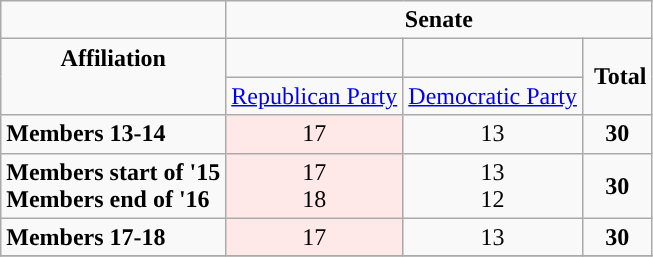<table class="wikitable">
<tr>
<td style="text-align:center;vertical-align:top;"></td>
<td colspan="4" align="center" valign="top"><strong>Senate</strong></td>
</tr>
<tr>
<td rowspan="2" style="text-align:center;vertical-align:top;"><strong>Affiliation</strong></td>
<td style="background-color:"> </td>
<td style="background-color:"> </td>
<td rowspan="2"> <strong>Total</strong></td>
</tr>
<tr>
<td><a href='#'>Republican Party</a></td>
<td><a href='#'>Democratic Party</a></td>
</tr>
<tr>
<td><strong>Members 13-14</strong></td>
<td style="background:#FFE8E8" align=center>17</td>
<td style="text-align:center;">13</td>
<td style="text-align:center;"><strong>30</strong></td>
</tr>
<tr>
<td><strong>Members start of '15</strong> <br><strong>Members end of '16</strong></td>
<td style="background:#FFE8E8" align=center>17<br>18</td>
<td style="text-align:center;">13<br>12</td>
<td style="text-align:center;"><strong>30</strong></td>
</tr>
<tr>
<td><strong>Members 17-18</strong></td>
<td style="background:#FFE8E8" align=center>17</td>
<td style="text-align:center;">13</td>
<td style="text-align:center;"><strong>30</strong></td>
</tr>
<tr>
</tr>
</table>
